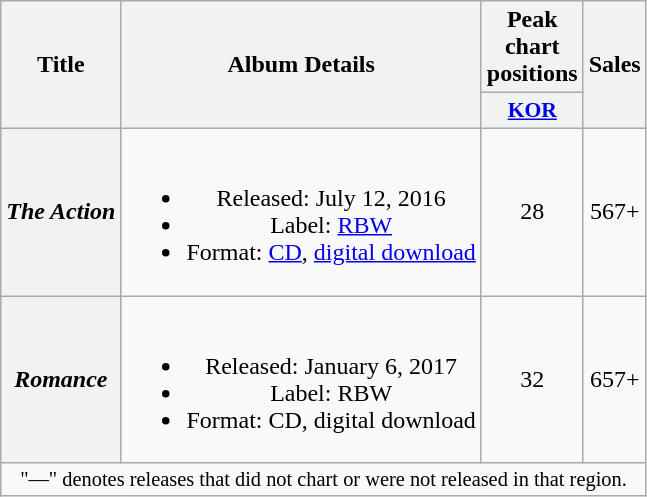<table class="wikitable plainrowheaders" style="text-align:center">
<tr>
<th scope="col" rowspan="2">Title</th>
<th scope="col" rowspan="2">Album Details</th>
<th scope="col">Peak chart positions</th>
<th scope="col" rowspan="2">Sales</th>
</tr>
<tr>
<th scope="col" style="width:3em;font-size:90%"><a href='#'>KOR</a><br></th>
</tr>
<tr>
<th scope="row"><em>The Action</em></th>
<td><br><ul><li>Released: July 12, 2016</li><li>Label: <a href='#'>RBW</a></li><li>Format: <a href='#'>CD</a>, <a href='#'>digital download</a></li></ul></td>
<td>28</td>
<td>567+</td>
</tr>
<tr>
<th scope="row"><em>Romance</em></th>
<td><br><ul><li>Released: January 6, 2017</li><li>Label: RBW</li><li>Format: CD, digital download</li></ul></td>
<td>32</td>
<td>657+</td>
</tr>
<tr>
<td colspan="4" style="font-size:85%;">"—" denotes releases that did not chart or were not released in that region.</td>
</tr>
</table>
